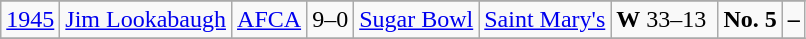<table class="wikitable">
<tr>
</tr>
<tr>
<td style="text-align: center;"><a href='#'>1945</a></td>
<td style="text-align: center;"><a href='#'>Jim Lookabaugh</a></td>
<td style="text-align: center;"><a href='#'>AFCA</a></td>
<td style="text-align: center;">9–0</td>
<td style="text-align: center;"><a href='#'>Sugar Bowl</a></td>
<td style="text-align: center;"><a href='#'>Saint Mary's</a></td>
<td style="text-align: center;"><strong>W</strong> 33–13 </td>
<td style="text-align: center;"><strong>No. 5</strong></td>
<td style="text-align: center;"><strong>–</strong></td>
</tr>
<tr>
</tr>
</table>
